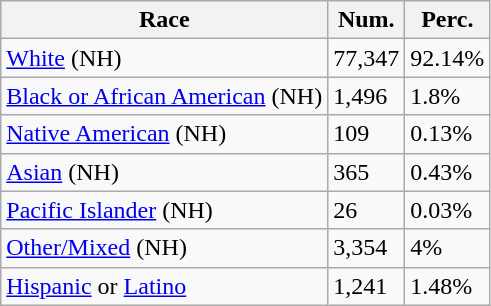<table class="wikitable">
<tr>
<th>Race</th>
<th>Num.</th>
<th>Perc.</th>
</tr>
<tr>
<td><a href='#'>White</a> (NH)</td>
<td>77,347</td>
<td>92.14%</td>
</tr>
<tr>
<td><a href='#'>Black or African American</a> (NH)</td>
<td>1,496</td>
<td>1.8%</td>
</tr>
<tr>
<td><a href='#'>Native American</a> (NH)</td>
<td>109</td>
<td>0.13%</td>
</tr>
<tr>
<td><a href='#'>Asian</a> (NH)</td>
<td>365</td>
<td>0.43%</td>
</tr>
<tr>
<td><a href='#'>Pacific Islander</a> (NH)</td>
<td>26</td>
<td>0.03%</td>
</tr>
<tr>
<td><a href='#'>Other/Mixed</a> (NH)</td>
<td>3,354</td>
<td>4%</td>
</tr>
<tr>
<td><a href='#'>Hispanic</a> or <a href='#'>Latino</a></td>
<td>1,241</td>
<td>1.48%</td>
</tr>
</table>
